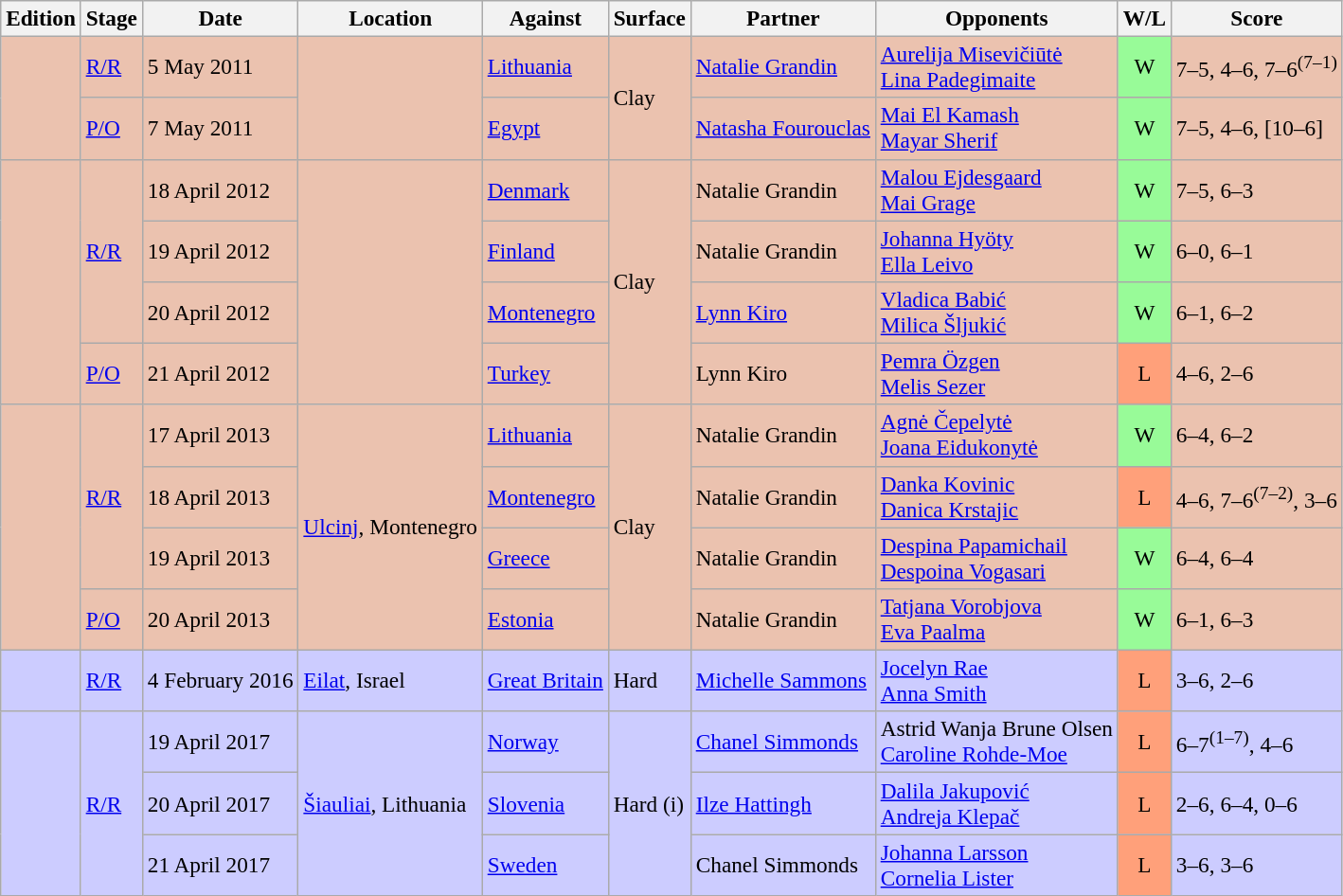<table class=wikitable style=font-size:97%>
<tr>
<th>Edition</th>
<th>Stage</th>
<th>Date</th>
<th>Location</th>
<th>Against</th>
<th>Surface</th>
<th>Partner</th>
<th>Opponents</th>
<th>W/L</th>
<th>Score</th>
</tr>
<tr bgcolor="#EBC2AF">
<td rowspan="2"></td>
<td rowspan="1"><a href='#'>R/R</a></td>
<td>5 May 2011</td>
<td rowspan="2"></td>
<td> <a href='#'>Lithuania</a></td>
<td rowspan="2">Clay</td>
<td> <a href='#'>Natalie Grandin</a></td>
<td><a href='#'>Aurelija Misevičiūtė</a><br><a href='#'>Lina Padegimaite</a></td>
<td align=center bgcolor=98fb98>W</td>
<td>7–5, 4–6, 7–6<sup>(7–1)</sup></td>
</tr>
<tr bgcolor="#EBC2AF">
<td rowspan="1"><a href='#'>P/O</a></td>
<td>7 May 2011</td>
<td> <a href='#'>Egypt</a></td>
<td> <a href='#'>Natasha Fourouclas</a></td>
<td><a href='#'>Mai El Kamash</a><br><a href='#'>Mayar Sherif</a></td>
<td align=center bgcolor=98fb98>W</td>
<td>7–5, 4–6, [10–6]</td>
</tr>
<tr bgcolor="#EBC2AF">
<td rowspan="4"></td>
<td rowspan="3"><a href='#'>R/R</a></td>
<td>18 April 2012</td>
<td rowspan="4"></td>
<td> <a href='#'>Denmark</a></td>
<td rowspan="4">Clay</td>
<td> Natalie Grandin</td>
<td><a href='#'>Malou Ejdesgaard</a><br><a href='#'>Mai Grage</a></td>
<td align=center bgcolor=98fb98>W</td>
<td>7–5, 6–3</td>
</tr>
<tr bgcolor="#EBC2AF">
<td>19 April 2012</td>
<td> <a href='#'>Finland</a></td>
<td> Natalie Grandin</td>
<td><a href='#'>Johanna Hyöty</a><br><a href='#'>Ella Leivo</a></td>
<td align=center bgcolor=98fb98>W</td>
<td>6–0, 6–1</td>
</tr>
<tr bgcolor="#EBC2AF">
<td>20 April 2012</td>
<td> <a href='#'>Montenegro</a></td>
<td> <a href='#'>Lynn Kiro</a></td>
<td><a href='#'>Vladica Babić</a><br><a href='#'>Milica Šljukić</a></td>
<td align=center bgcolor=98fb98>W</td>
<td>6–1, 6–2</td>
</tr>
<tr bgcolor="#EBC2AF">
<td rowspan="1"><a href='#'>P/O</a></td>
<td>21 April 2012</td>
<td> <a href='#'>Turkey</a></td>
<td> Lynn Kiro</td>
<td><a href='#'>Pemra Özgen</a><br><a href='#'>Melis Sezer</a></td>
<td align=center bgcolor=ffa07a>L</td>
<td>4–6, 2–6</td>
</tr>
<tr bgcolor="#EBC2AF">
<td rowspan="4"></td>
<td rowspan="3"><a href='#'>R/R</a></td>
<td>17 April 2013</td>
<td rowspan="4"><a href='#'>Ulcinj</a>, Montenegro</td>
<td> <a href='#'>Lithuania</a></td>
<td rowspan="4">Clay</td>
<td> Natalie Grandin</td>
<td><a href='#'>Agnė Čepelytė</a><br><a href='#'>Joana Eidukonytė</a></td>
<td align=center bgcolor=98fb98>W</td>
<td>6–4, 6–2</td>
</tr>
<tr bgcolor="#EBC2AF">
<td>18 April 2013</td>
<td> <a href='#'>Montenegro</a></td>
<td> Natalie Grandin</td>
<td><a href='#'>Danka Kovinic</a><br><a href='#'>Danica Krstajic</a></td>
<td align=center bgcolor=ffa07a>L</td>
<td>4–6, 7–6<sup>(7–2)</sup>, 3–6</td>
</tr>
<tr bgcolor="#EBC2AF">
<td>19 April 2013</td>
<td> <a href='#'>Greece</a></td>
<td> Natalie Grandin</td>
<td><a href='#'>Despina Papamichail</a><br><a href='#'>Despoina Vogasari</a></td>
<td align=center bgcolor=98fb98>W</td>
<td>6–4, 6–4</td>
</tr>
<tr bgcolor="#EBC2AF">
<td rowspan="1"><a href='#'>P/O</a></td>
<td>20 April 2013</td>
<td> <a href='#'>Estonia</a></td>
<td> Natalie Grandin</td>
<td><a href='#'>Tatjana Vorobjova</a><br><a href='#'>Eva Paalma</a></td>
<td align=center bgcolor=98fb98>W</td>
<td>6–1, 6–3</td>
</tr>
<tr style="background:#ccf;">
<td rowspan="1"></td>
<td rowspan="1"><a href='#'>R/R</a></td>
<td>4 February 2016</td>
<td rowspan="1"><a href='#'>Eilat</a>, Israel</td>
<td> <a href='#'>Great Britain</a></td>
<td rowspan="1">Hard</td>
<td> <a href='#'>Michelle Sammons</a></td>
<td><a href='#'>Jocelyn Rae</a><br><a href='#'>Anna Smith</a></td>
<td style="text-align:center; background:#ffa07a;">L</td>
<td>3–6, 2–6</td>
</tr>
<tr style="background:#ccf;">
<td rowspan="3"></td>
<td rowspan="3"><a href='#'>R/R</a></td>
<td>19 April 2017</td>
<td rowspan="3"><a href='#'>Šiauliai</a>, Lithuania</td>
<td> <a href='#'>Norway</a></td>
<td rowspan="3">Hard (i)</td>
<td> <a href='#'>Chanel Simmonds</a></td>
<td>Astrid Wanja Brune Olsen<br><a href='#'>Caroline Rohde-Moe</a></td>
<td style="text-align:center; background:#ffa07a;">L</td>
<td>6–7<sup>(1–7)</sup>, 4–6</td>
</tr>
<tr style="background:#ccf;">
<td>20 April 2017</td>
<td> <a href='#'>Slovenia</a></td>
<td> <a href='#'>Ilze Hattingh</a></td>
<td><a href='#'>Dalila Jakupović</a><br><a href='#'>Andreja Klepač</a></td>
<td style="text-align:center; background:#ffa07a;">L</td>
<td>2–6, 6–4, 0–6</td>
</tr>
<tr style="background:#ccf;">
<td>21 April 2017</td>
<td> <a href='#'>Sweden</a></td>
<td> Chanel Simmonds</td>
<td><a href='#'>Johanna Larsson</a><br><a href='#'>Cornelia Lister</a></td>
<td style="text-align:center; background:#ffa07a;">L</td>
<td>3–6, 3–6</td>
</tr>
</table>
